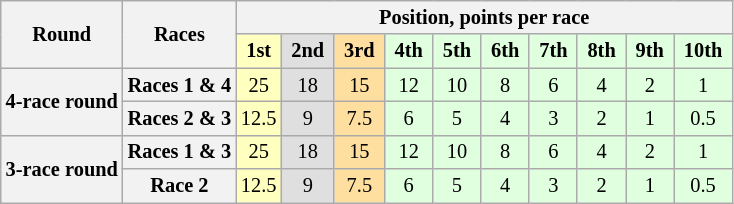<table class="wikitable" style="font-size: 85%; text-align:center">
<tr>
<th rowspan=2>Round</th>
<th rowspan=2>Races</th>
<th colspan=10>Position, points per race</th>
</tr>
<tr>
<td style="background:#FFFFBF"> <strong>1st</strong> </td>
<td style="background:#DFDFDF"> <strong>2nd</strong> </td>
<td style="background:#FFDF9F"> <strong>3rd</strong> </td>
<td style="background:#DFFFDF"> <strong>4th</strong> </td>
<td style="background:#DFFFDF"> <strong>5th</strong> </td>
<td style="background:#DFFFDF"> <strong>6th</strong> </td>
<td style="background:#DFFFDF"> <strong>7th</strong> </td>
<td style="background:#DFFFDF"> <strong>8th</strong> </td>
<td style="background:#DFFFDF"> <strong>9th</strong> </td>
<td style="background:#DFFFDF"> <strong>10th</strong> </td>
</tr>
<tr>
<th rowspan=2>4-race round</th>
<th>Races 1 & 4</th>
<td style="background:#FFFFBF">25</td>
<td style="background:#DFDFDF">18</td>
<td style="background:#FFDF9F">15</td>
<td style="background:#DFFFDF">12</td>
<td style="background:#DFFFDF">10</td>
<td style="background:#DFFFDF">8</td>
<td style="background:#DFFFDF">6</td>
<td style="background:#DFFFDF">4</td>
<td style="background:#DFFFDF">2</td>
<td style="background:#DFFFDF">1</td>
</tr>
<tr>
<th>Races 2 & 3</th>
<td style="background:#FFFFBF">12.5</td>
<td style="background:#DFDFDF">9</td>
<td style="background:#FFDF9F">7.5</td>
<td style="background:#DFFFDF">6</td>
<td style="background:#DFFFDF">5</td>
<td style="background:#DFFFDF">4</td>
<td style="background:#DFFFDF">3</td>
<td style="background:#DFFFDF">2</td>
<td style="background:#DFFFDF">1</td>
<td style="background:#DFFFDF">0.5</td>
</tr>
<tr>
<th rowspan=2>3-race round</th>
<th>Races 1 & 3</th>
<td style="background:#FFFFBF">25</td>
<td style="background:#DFDFDF">18</td>
<td style="background:#FFDF9F">15</td>
<td style="background:#DFFFDF">12</td>
<td style="background:#DFFFDF">10</td>
<td style="background:#DFFFDF">8</td>
<td style="background:#DFFFDF">6</td>
<td style="background:#DFFFDF">4</td>
<td style="background:#DFFFDF">2</td>
<td style="background:#DFFFDF">1</td>
</tr>
<tr>
<th>Race 2</th>
<td style="background:#FFFFBF">12.5</td>
<td style="background:#DFDFDF">9</td>
<td style="background:#FFDF9F">7.5</td>
<td style="background:#DFFFDF">6</td>
<td style="background:#DFFFDF">5</td>
<td style="background:#DFFFDF">4</td>
<td style="background:#DFFFDF">3</td>
<td style="background:#DFFFDF">2</td>
<td style="background:#DFFFDF">1</td>
<td style="background:#DFFFDF">0.5</td>
</tr>
</table>
